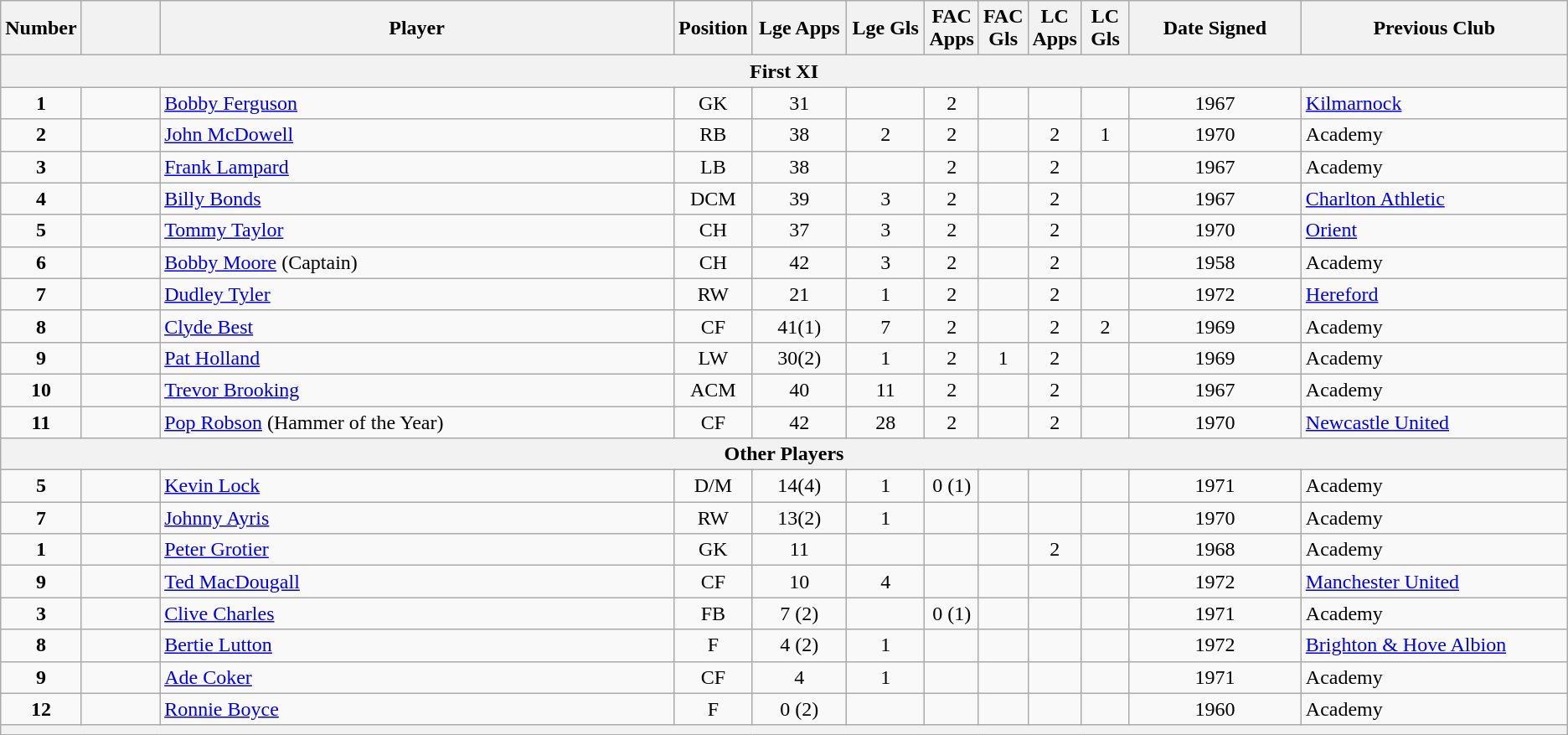<table class="wikitable">
<tr>
<th width=5%>Number</th>
<th width=5%></th>
<th !width=15%>Player</th>
<th width=4%>Position</th>
<th width=6%>Lge Apps</th>
<th width=5%>Lge Gls</th>
<th width=3%>FAC Apps</th>
<th width=3%>FAC Gls</th>
<th width=3%>LC Apps</th>
<th width=3%>LC Gls</th>
<th width=11%>Date Signed</th>
<th width=17%>Previous Club</th>
</tr>
<tr>
<th colspan=12 bgcolor=#6fd6f5>First XI</th>
</tr>
<tr>
<td align=center><strong>1</strong></td>
<td align=center></td>
<td><a href='#'>Bobby Ferguson</a></td>
<td align=center>GK</td>
<td align=center>31</td>
<td align=center></td>
<td align=center>2</td>
<td align=center></td>
<td align=center></td>
<td align=center></td>
<td align=center>1967</td>
<td><a href='#'>Kilmarnock</a></td>
</tr>
<tr>
<td align=center><strong>2</strong></td>
<td align=center></td>
<td><a href='#'>John McDowell</a></td>
<td align=center>RB</td>
<td align=center>38</td>
<td align=center>2</td>
<td align=center>2</td>
<td align=center></td>
<td align=center>2</td>
<td align=center>1</td>
<td align=center>1970</td>
<td>Academy</td>
</tr>
<tr>
<td align=center><strong>3</strong></td>
<td align=center></td>
<td><a href='#'>Frank Lampard</a></td>
<td align=center>LB</td>
<td align=center>38</td>
<td align=center></td>
<td align=center>2</td>
<td align=center></td>
<td align=center>2</td>
<td align=center></td>
<td align=center>1967</td>
<td>Academy</td>
</tr>
<tr>
<td align=center><strong>4</strong></td>
<td align=center></td>
<td><a href='#'>Billy Bonds</a></td>
<td align=center>DCM</td>
<td align=center>39</td>
<td align=center>3</td>
<td align=center>2</td>
<td align=center></td>
<td align=center>2</td>
<td align=center></td>
<td align=center>1967</td>
<td><a href='#'>Charlton Athletic</a></td>
</tr>
<tr>
<td align=center><strong>5</strong></td>
<td align=center></td>
<td><a href='#'>Tommy Taylor</a></td>
<td align=center>CH</td>
<td align=center>37</td>
<td align=center>3</td>
<td align=center>2</td>
<td align=center></td>
<td align=center>2</td>
<td align=center></td>
<td align=center>1970</td>
<td><a href='#'>Orient</a></td>
</tr>
<tr>
<td align=center><strong>6</strong></td>
<td align=center></td>
<td><a href='#'>Bobby Moore</a> (Captain)</td>
<td align=center>CH</td>
<td align=center>42</td>
<td align=center>3</td>
<td align=center>2</td>
<td align=center></td>
<td align=center>2</td>
<td align=center></td>
<td align=center>1958</td>
<td>Academy</td>
</tr>
<tr>
<td align=center><strong>7</strong></td>
<td align=center></td>
<td><a href='#'>Dudley Tyler</a></td>
<td align=center>RW</td>
<td align=center>21</td>
<td align=center>1</td>
<td align=center>2</td>
<td align=center></td>
<td align=center>2</td>
<td align=center></td>
<td align=center>1972</td>
<td><a href='#'>Hereford</a></td>
</tr>
<tr>
<td align=center><strong>8</strong></td>
<td align=center></td>
<td><a href='#'>Clyde Best</a></td>
<td align=center>CF</td>
<td align=center>41(1)</td>
<td align=center>7</td>
<td align=center>2</td>
<td align=center></td>
<td align=center>2</td>
<td align=center>2</td>
<td align=center>1969</td>
<td>Academy</td>
</tr>
<tr>
<td align=center><strong>9</strong></td>
<td align=center></td>
<td><a href='#'>Pat Holland</a></td>
<td align=center>LW</td>
<td align=center>30(2)</td>
<td align=center>1</td>
<td align=center>2</td>
<td align=center>1</td>
<td align=center>2</td>
<td align=center></td>
<td align=center>1969</td>
<td>Academy</td>
</tr>
<tr>
<td align=center><strong>10</strong></td>
<td align=center></td>
<td><a href='#'>Trevor Brooking</a></td>
<td align=center>ACM</td>
<td align=center>40</td>
<td align=center>11</td>
<td align=center>2</td>
<td align=center></td>
<td align=center>2</td>
<td align=center></td>
<td align=center>1967</td>
<td>Academy</td>
</tr>
<tr>
<td align=center><strong>11</strong></td>
<td align=center></td>
<td><a href='#'>Pop Robson</a> (Hammer of the Year)</td>
<td align=center>CF</td>
<td align=center>42</td>
<td align=center>28</td>
<td align=center>2</td>
<td align=center></td>
<td align=center>2</td>
<td align=center></td>
<td align=center>1970</td>
<td><a href='#'>Newcastle United</a></td>
</tr>
<tr>
<th colspan=12 bgcolor=#6fd6f5>Other Players</th>
</tr>
<tr>
<td align=center><strong>5</strong></td>
<td align=center></td>
<td><a href='#'>Kevin Lock</a></td>
<td align=center>D/M</td>
<td align=center>14(4)</td>
<td align=center>1</td>
<td align=center>0 (1)</td>
<td align=center></td>
<td align=center></td>
<td align=center></td>
<td align=center>1971</td>
<td>Academy</td>
</tr>
<tr>
<td align=center><strong>7</strong></td>
<td align=center></td>
<td><a href='#'>Johnny Ayris</a></td>
<td align=center>RW</td>
<td align=center>13(2)</td>
<td align=center>1</td>
<td align=center></td>
<td align=center></td>
<td align=center></td>
<td align=center></td>
<td align=center>1970</td>
<td>Academy</td>
</tr>
<tr>
<td align=center><strong>1</strong></td>
<td align=center></td>
<td><a href='#'>Peter Grotier</a></td>
<td align=center>GK</td>
<td align=center>11</td>
<td align=center></td>
<td align=center></td>
<td align=center></td>
<td align=center>2</td>
<td align=center></td>
<td align=center>1968</td>
<td>Academy</td>
</tr>
<tr>
<td align=center><strong>9</strong></td>
<td align=center></td>
<td><a href='#'>Ted MacDougall</a></td>
<td align=center>CF</td>
<td align=center>10</td>
<td align=center>4</td>
<td align=center></td>
<td align=center></td>
<td align=center></td>
<td align=center></td>
<td align=center>1972</td>
<td><a href='#'>Manchester United</a></td>
</tr>
<tr>
<td align=center><strong>3</strong></td>
<td align=center></td>
<td><a href='#'>Clive Charles</a></td>
<td align=center>FB</td>
<td align=center>7 (2)</td>
<td align=center></td>
<td align=center>0 (1)</td>
<td align=center></td>
<td align=center></td>
<td align=center></td>
<td align=center>1971</td>
<td>Academy</td>
</tr>
<tr>
<td align=center><strong>8</strong></td>
<td align=center></td>
<td><a href='#'>Bertie Lutton</a></td>
<td align=center>F</td>
<td align=center>4 (2)</td>
<td align=center>1</td>
<td align=center></td>
<td align=center></td>
<td align=center></td>
<td align=center></td>
<td align=center>1972</td>
<td><a href='#'>Brighton & Hove Albion</a></td>
</tr>
<tr>
<td align=center><strong>9</strong></td>
<td align=center></td>
<td><a href='#'>Ade Coker</a></td>
<td align=center>CF</td>
<td align=center>4</td>
<td align=center>1</td>
<td align=center></td>
<td align=center></td>
<td align=center></td>
<td align=center></td>
<td align=center>1971</td>
<td>Academy</td>
</tr>
<tr>
<td align=center><strong>12</strong></td>
<td align=center></td>
<td><a href='#'>Ronnie Boyce</a></td>
<td align=center>F</td>
<td align=center>0 (2)</td>
<td align=center></td>
<td align=center></td>
<td align=center></td>
<td align=center></td>
<td align=center></td>
<td align=center>1960</td>
<td>Academy</td>
</tr>
<tr>
<th colspan=12 bgcolor=#6fd6f5></th>
</tr>
</table>
